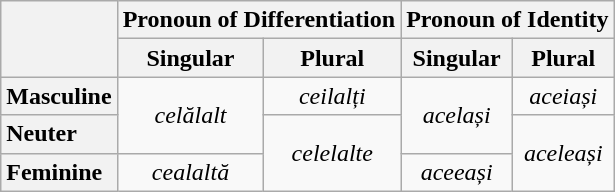<table class="wikitable" style="text-align: center;">
<tr>
<th rowspan="2"></th>
<th colspan="2">Pronoun of Differentiation</th>
<th colspan="2">Pronoun of Identity</th>
</tr>
<tr>
<th>Singular</th>
<th>Plural</th>
<th>Singular</th>
<th>Plural</th>
</tr>
<tr>
<th style="text-align: left;">Masculine</th>
<td rowspan="2"><em>celălalt</em></td>
<td><em>ceilalți</em></td>
<td rowspan="2"><em>același</em></td>
<td><em>aceiași</em></td>
</tr>
<tr>
<th style="text-align: left;">Neuter</th>
<td rowspan="2"><em>celelalte</em></td>
<td rowspan="2"><em>aceleași</em></td>
</tr>
<tr>
<th style="text-align: left;">Feminine</th>
<td><em>cealaltă</em></td>
<td><em>aceeași</em></td>
</tr>
</table>
